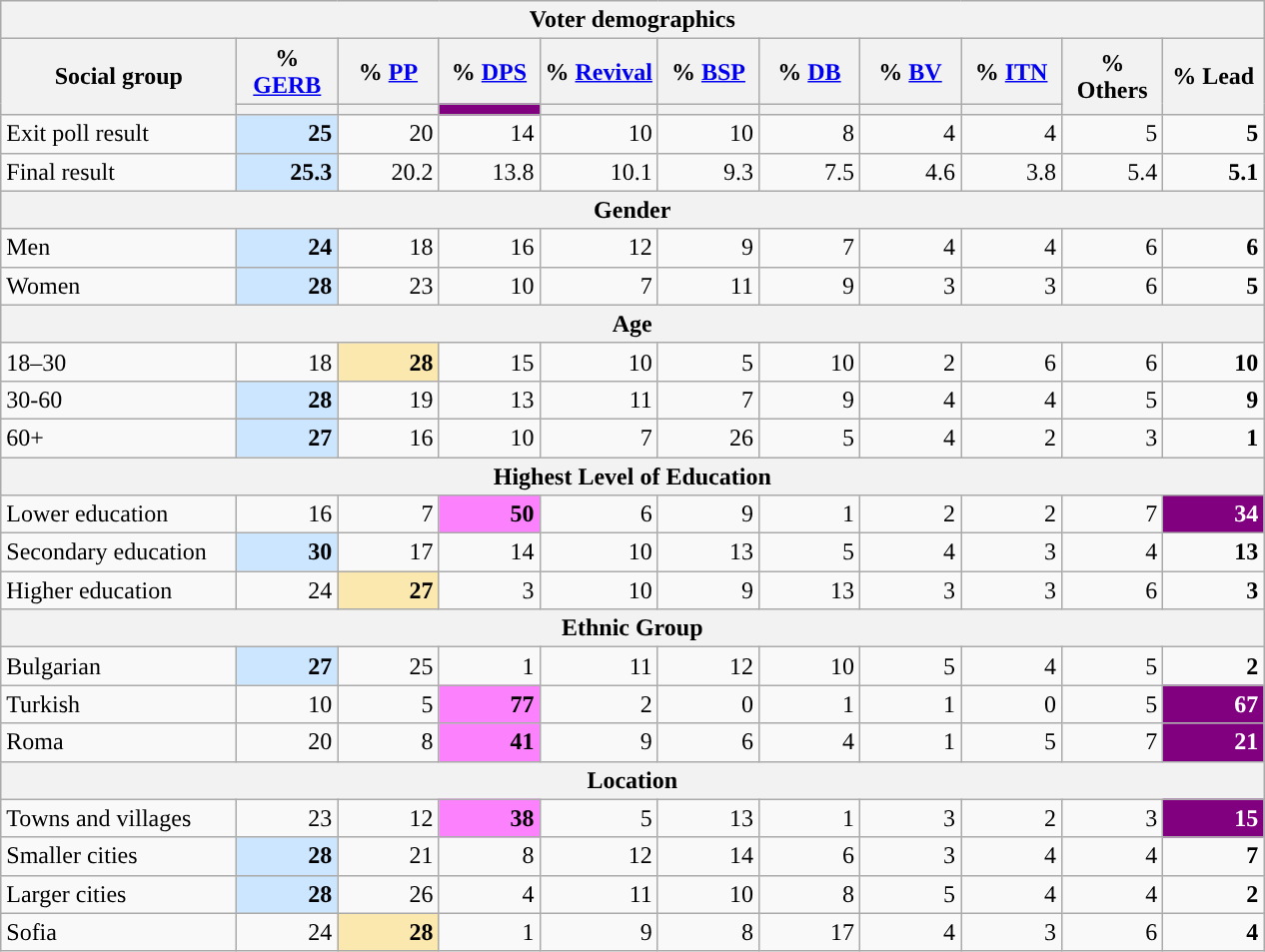<table class=wikitable>
<tr>
<th colspan="11">Voter demographics</th>
</tr>
<tr>
<th style="width:150px" rowspan="2">Social group</th>
<th style="width:60px" class="unsortable">% <a href='#'>GERB</a></th>
<th style="width:60px" class="unsortable">% <a href='#'>PP</a></th>
<th style="width:60px" class="unsortable">% <a href='#'>DPS</a></th>
<th>% <a href='#'>Revival</a></th>
<th style="width:60px" class="unsortable">% <a href='#'>BSP</a></th>
<th style="width:60px" class="unsortable">% <a href='#'>DB</a></th>
<th style="width:60px" class="unsortable">% <a href='#'>BV</a></th>
<th style="width:60px" class="unsortable">% <a href='#'>ITN</a></th>
<th style="width:60px" rowspan="2" class="unsortable">% Others</th>
<th style="width:60px" rowspan="2" class="unsortable">% Lead</th>
</tr>
<tr>
<th class="unsortable" style="color:inherit;background:"></th>
<th class="unsortable" style="color:inherit;background:"></th>
<th class="unsortable" style="color:inherit;background:#800080;  width:60px"></th>
<th class="unsortable" style="color:inherit;background:"></th>
<th class="unsortable" style="color:inherit;background:"></th>
<th class="unsortable" style="color:inherit;background:"></th>
<th class="unsortable" style="color:inherit;background:"></th>
<th class="unsortable" style="color:inherit;background:"></th>
</tr>
<tr>
<td>Exit poll result</td>
<td style="text-align:right; background:#CCE6FF"><strong>25</strong></td>
<td style="text-align:right">20</td>
<td style="text-align:right">14</td>
<td style="text-align:right">10</td>
<td style="text-align:right">10</td>
<td style="text-align:right">8</td>
<td style="text-align:right">4</td>
<td style="text-align:right">4</td>
<td style="text-align:right">5</td>
<td style="text-align:right; background:"><strong>5</strong></td>
</tr>
<tr>
<td>Final result</td>
<td style="text-align:right; background:#CCE6FF"><strong>25.3</strong></td>
<td style="text-align:right">20.2</td>
<td style="text-align:right">13.8</td>
<td style="text-align:right">10.1</td>
<td style="text-align:right">9.3</td>
<td style="text-align:right">7.5</td>
<td style="text-align:right">4.6</td>
<td style="text-align:right">3.8</td>
<td style="text-align:right">5.4</td>
<td style="text-align:right; background:"><strong>5.1</strong></td>
</tr>
<tr>
<th colspan="11">Gender</th>
</tr>
<tr>
<td>Men</td>
<td style="text-align:right; background:#CCE6FF"><strong>24</strong></td>
<td style="text-align:right">18</td>
<td style="text-align:right">16</td>
<td style="text-align:right">12</td>
<td style="text-align:right">9</td>
<td style="text-align:right">7</td>
<td style="text-align:right">4</td>
<td style="text-align:right">4</td>
<td style="text-align:right">6</td>
<td style="text-align:right; background:"><strong>6</strong></td>
</tr>
<tr>
<td>Women</td>
<td style="text-align:right; background:#CCE6FF"><strong>28</strong></td>
<td style="text-align:right">23</td>
<td style="text-align:right">10</td>
<td style="text-align:right">7</td>
<td style="text-align:right">11</td>
<td style="text-align:right">9</td>
<td style="text-align:right">3</td>
<td style="text-align:right">3</td>
<td style="text-align:right">6</td>
<td style="text-align:right; background:"><strong>5</strong></td>
</tr>
<tr>
<th colspan="11">Age</th>
</tr>
<tr>
<td>18–30</td>
<td style="text-align:right">18</td>
<td style="text-align:right; background:#FBE8AF"><strong>28</strong></td>
<td style="text-align:right">15</td>
<td style="text-align:right">10</td>
<td style="text-align:right">5</td>
<td style="text-align:right">10</td>
<td style="text-align:right">2</td>
<td style="text-align:right">6</td>
<td style="text-align:right">6</td>
<td style="text-align:right; background:"><strong>10</strong></td>
</tr>
<tr>
<td>30-60</td>
<td style="text-align:right; background:#CCE6FF"><strong>28</strong></td>
<td style="text-align:right">19</td>
<td style="text-align:right">13</td>
<td style="text-align:right">11</td>
<td style="text-align:right">7</td>
<td style="text-align:right">9</td>
<td style="text-align:right">4</td>
<td style="text-align:right">4</td>
<td style="text-align:right">5</td>
<td style="text-align:right; background:"><strong>9</strong></td>
</tr>
<tr>
<td>60+</td>
<td style="text-align:right; background:#CCE6FF"><strong>27</strong></td>
<td style="text-align:right">16</td>
<td style="text-align:right">10</td>
<td style="text-align:right">7</td>
<td style="text-align:right">26</td>
<td style="text-align:right">5</td>
<td style="text-align:right">4</td>
<td style="text-align:right">2</td>
<td style="text-align:right">3</td>
<td style="text-align:right; background:"><strong>1</strong></td>
</tr>
<tr>
<th colspan="11">Highest Level of Education</th>
</tr>
<tr>
<td>Lower education</td>
<td style="text-align:right">16</td>
<td style="text-align:right">7</td>
<td style="text-align:right; background:#FC81FC"><strong>50</strong></td>
<td style="text-align:right">6</td>
<td style="text-align:right">9</td>
<td style="text-align:right">1</td>
<td style="text-align:right">2</td>
<td style="text-align:right">2</td>
<td style="text-align:right">7</td>
<td style="text-align:right; background:#800080; color:white"><strong>34</strong></td>
</tr>
<tr>
<td>Secondary education</td>
<td style="text-align:right; background:#CCE6FF"><strong>30</strong></td>
<td style="text-align:right">17</td>
<td style="text-align:right">14</td>
<td style="text-align:right">10</td>
<td style="text-align:right">13</td>
<td style="text-align:right">5</td>
<td style="text-align:right">4</td>
<td style="text-align:right">3</td>
<td style="text-align:right">4</td>
<td style="text-align:right; background:"><strong>13</strong></td>
</tr>
<tr>
<td>Higher education</td>
<td style="text-align:right">24</td>
<td style="text-align:right; background:#FBE8AF"><strong>27</strong></td>
<td style="text-align:right">3</td>
<td style="text-align:right">10</td>
<td style="text-align:right">9</td>
<td style="text-align:right">13</td>
<td style="text-align:right">3</td>
<td style="text-align:right">3</td>
<td style="text-align:right">6</td>
<td style="text-align:right; background:"><strong>3</strong></td>
</tr>
<tr>
<th colspan="11">Ethnic Group</th>
</tr>
<tr>
<td>Bulgarian</td>
<td style="text-align:right; background:#CCE6FF"><strong>27</strong></td>
<td style="text-align:right">25</td>
<td style="text-align:right">1</td>
<td style="text-align:right">11</td>
<td style="text-align:right">12</td>
<td style="text-align:right">10</td>
<td style="text-align:right">5</td>
<td style="text-align:right">4</td>
<td style="text-align:right">5</td>
<td style="text-align:right; background:"><strong>2</strong></td>
</tr>
<tr>
<td>Turkish</td>
<td style="text-align:right">10</td>
<td style="text-align:right">5</td>
<td style="text-align:right; background:#FC81FC"><strong>77</strong></td>
<td style="text-align:right">2</td>
<td style="text-align:right">0</td>
<td style="text-align:right">1</td>
<td style="text-align:right">1</td>
<td style="text-align:right">0</td>
<td style="text-align:right">5</td>
<td style="text-align:right; background:#800080; color:white"><strong>67</strong></td>
</tr>
<tr>
<td>Roma</td>
<td style="text-align:right">20</td>
<td style="text-align:right">8</td>
<td style="text-align:right; background:#FC81FC"><strong>41</strong></td>
<td style="text-align:right">9</td>
<td style="text-align:right">6</td>
<td style="text-align:right">4</td>
<td style="text-align:right">1</td>
<td style="text-align:right">5</td>
<td style="text-align:right">7</td>
<td style="text-align:right; background:#800080; color:white"><strong>21</strong></td>
</tr>
<tr>
<th colspan="11">Location</th>
</tr>
<tr>
<td>Towns and villages</td>
<td style="text-align:right">23</td>
<td style="text-align:right">12</td>
<td style="text-align:right; background:#FC81FC"><strong>38</strong></td>
<td style="text-align:right">5</td>
<td style="text-align:right">13</td>
<td style="text-align:right">1</td>
<td style="text-align:right">3</td>
<td style="text-align:right">2</td>
<td style="text-align:right">3</td>
<td style="text-align:right; background:#800080; color:white"><strong>15</strong></td>
</tr>
<tr>
<td>Smaller cities</td>
<td style="text-align:right; background:#CCE6FF"><strong>28</strong></td>
<td style="text-align:right">21</td>
<td style="text-align:right">8</td>
<td style="text-align:right">12</td>
<td style="text-align:right">14</td>
<td style="text-align:right">6</td>
<td style="text-align:right">3</td>
<td style="text-align:right">4</td>
<td style="text-align:right">4</td>
<td style="text-align:right; background:"><strong>7</strong></td>
</tr>
<tr>
<td>Larger cities</td>
<td style="text-align:right; background:#CCE6FF"><strong>28</strong></td>
<td style="text-align:right">26</td>
<td style="text-align:right">4</td>
<td style="text-align:right">11</td>
<td style="text-align:right">10</td>
<td style="text-align:right">8</td>
<td style="text-align:right">5</td>
<td style="text-align:right">4</td>
<td style="text-align:right">4</td>
<td style="text-align:right; background:"><strong>2</strong></td>
</tr>
<tr>
<td>Sofia</td>
<td style="text-align:right">24</td>
<td style="text-align:right; background:#FBE8AF"><strong>28</strong></td>
<td style="text-align:right">1</td>
<td style="text-align:right">9</td>
<td style="text-align:right">8</td>
<td style="text-align:right">17</td>
<td style="text-align:right">4</td>
<td style="text-align:right">3</td>
<td style="text-align:right">6</td>
<td style="text-align:right; background:"><strong>4</strong></td>
</tr>
</table>
